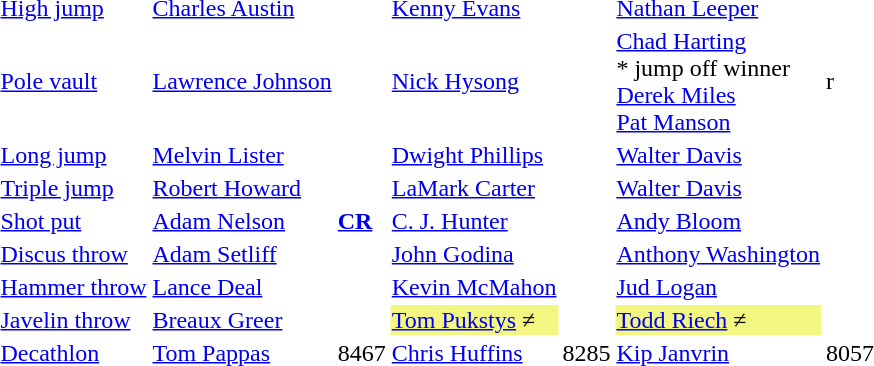<table>
<tr>
<td><a href='#'>High jump</a></td>
<td><a href='#'>Charles Austin</a></td>
<td></td>
<td><a href='#'>Kenny Evans</a></td>
<td></td>
<td><a href='#'>Nathan Leeper</a></td>
<td></td>
</tr>
<tr>
<td><a href='#'>Pole vault</a></td>
<td><a href='#'>Lawrence Johnson</a></td>
<td></td>
<td><a href='#'>Nick Hysong</a></td>
<td></td>
<td><a href='#'>Chad Harting</a><br>* jump off winner<br><a href='#'>Derek Miles</a><br><a href='#'>Pat Manson</a></td>
<td><br>r<br><br></td>
</tr>
<tr>
<td><a href='#'>Long jump</a></td>
<td><a href='#'>Melvin Lister</a></td>
<td></td>
<td><a href='#'>Dwight Phillips</a></td>
<td></td>
<td><a href='#'>Walter Davis</a></td>
<td></td>
</tr>
<tr>
<td><a href='#'>Triple jump</a></td>
<td><a href='#'>Robert Howard</a></td>
<td></td>
<td><a href='#'>LaMark Carter</a></td>
<td></td>
<td><a href='#'>Walter Davis</a></td>
<td></td>
</tr>
<tr>
<td><a href='#'>Shot put</a></td>
<td><a href='#'>Adam Nelson</a></td>
<td> <strong><a href='#'>CR</a></strong></td>
<td><a href='#'>C. J. Hunter</a></td>
<td></td>
<td><a href='#'>Andy Bloom</a></td>
<td></td>
</tr>
<tr>
<td><a href='#'>Discus throw</a></td>
<td><a href='#'>Adam Setliff</a></td>
<td></td>
<td><a href='#'>John Godina</a></td>
<td></td>
<td><a href='#'>Anthony Washington</a></td>
<td></td>
</tr>
<tr>
<td><a href='#'>Hammer throw</a></td>
<td><a href='#'>Lance Deal</a></td>
<td></td>
<td><a href='#'>Kevin McMahon</a></td>
<td></td>
<td><a href='#'>Jud Logan</a></td>
<td></td>
</tr>
<tr>
<td><a href='#'>Javelin throw</a></td>
<td><a href='#'>Breaux Greer</a></td>
<td></td>
<td style="background:#f3f781;"><a href='#'>Tom Pukstys</a> ≠</td>
<td></td>
<td style="background:#f3f781;"><a href='#'>Todd Riech</a> ≠</td>
<td></td>
</tr>
<tr>
<td><a href='#'>Decathlon</a></td>
<td><a href='#'>Tom Pappas</a></td>
<td>8467</td>
<td><a href='#'>Chris Huffins</a></td>
<td>8285</td>
<td><a href='#'>Kip Janvrin</a></td>
<td>8057</td>
</tr>
</table>
